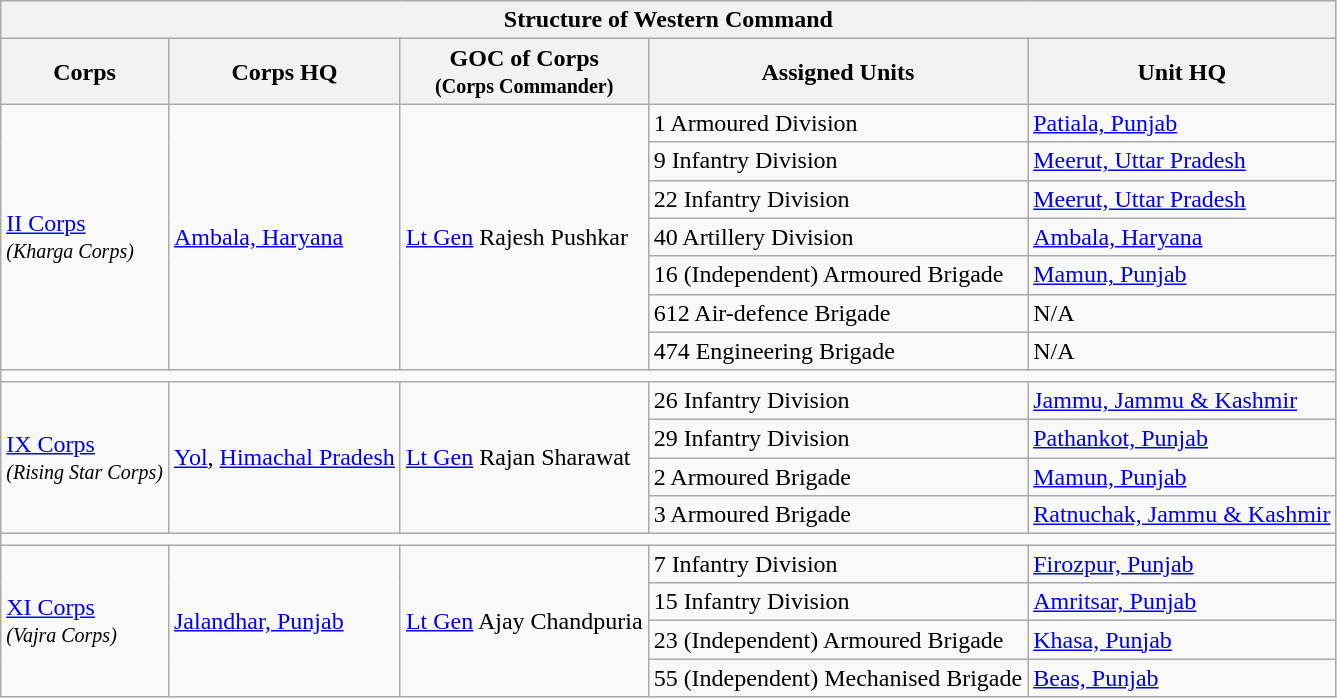<table class="wikitable">
<tr>
<th colspan="5">Structure of Western Command</th>
</tr>
<tr>
<th>Corps</th>
<th>Corps HQ</th>
<th>GOC of Corps<br><small>(Corps Commander)</small></th>
<th>Assigned Units</th>
<th>Unit HQ</th>
</tr>
<tr>
<td rowspan="7"><a href='#'>II Corps</a><br><em><small>(Kharga Corps)</small></em></td>
<td rowspan="7"><a href='#'>Ambala, Haryana</a></td>
<td rowspan="7"><a href='#'>Lt Gen</a> Rajesh Pushkar</td>
<td>1 Armoured Division</td>
<td><a href='#'>Patiala, Punjab</a></td>
</tr>
<tr>
<td>9 Infantry Division</td>
<td><a href='#'>Meerut, Uttar Pradesh</a></td>
</tr>
<tr>
<td>22 Infantry Division</td>
<td><a href='#'>Meerut, Uttar Pradesh</a></td>
</tr>
<tr>
<td>40 Artillery Division</td>
<td><a href='#'>Ambala, Haryana</a></td>
</tr>
<tr>
<td>16 (Independent) Armoured Brigade</td>
<td><a href='#'>Mamun, Punjab</a></td>
</tr>
<tr>
<td>612 Air-defence Brigade</td>
<td>N/A</td>
</tr>
<tr>
<td>474 Engineering Brigade</td>
<td>N/A</td>
</tr>
<tr>
<td colspan="5"></td>
</tr>
<tr>
<td rowspan="4"><a href='#'>IX Corps</a><br><em><small>(Rising Star Corps)</small></em></td>
<td rowspan="4"><a href='#'>Yol</a>, <a href='#'>Himachal Pradesh</a></td>
<td rowspan="4"><a href='#'>Lt Gen</a> Rajan Sharawat</td>
<td>26 Infantry Division</td>
<td><a href='#'>Jammu, Jammu & Kashmir</a></td>
</tr>
<tr>
<td>29 Infantry Division</td>
<td><a href='#'>Pathankot, Punjab</a></td>
</tr>
<tr>
<td>2 Armoured Brigade</td>
<td><a href='#'>Mamun, Punjab</a></td>
</tr>
<tr>
<td>3 Armoured Brigade</td>
<td><a href='#'>Ratnuchak, Jammu & Kashmir</a></td>
</tr>
<tr>
<td colspan="5"></td>
</tr>
<tr>
<td rowspan="4"><a href='#'>XI Corps</a><br><em><small>(Vajra Corps)</small></em></td>
<td rowspan="4"><a href='#'>Jalandhar, Punjab</a></td>
<td rowspan="4"><a href='#'>Lt Gen</a> Ajay Chandpuria</td>
<td>7 Infantry Division</td>
<td><a href='#'>Firozpur, Punjab</a></td>
</tr>
<tr>
<td>15 Infantry Division</td>
<td><a href='#'>Amritsar, Punjab</a></td>
</tr>
<tr>
<td>23 (Independent) Armoured Brigade</td>
<td><a href='#'>Khasa, Punjab</a></td>
</tr>
<tr>
<td>55 (Independent) Mechanised Brigade</td>
<td><a href='#'>Beas, Punjab</a></td>
</tr>
</table>
